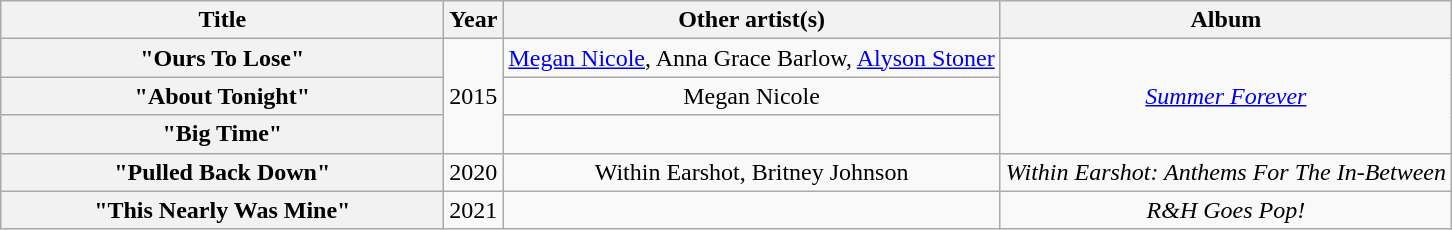<table class="wikitable plainrowheaders" style="text-align:center;">
<tr>
<th scope="col" style="width:18em;">Title</th>
<th scope="col">Year</th>
<th scope="col">Other artist(s)</th>
<th scope="col">Album</th>
</tr>
<tr>
<th scope="row">"Ours To Lose"</th>
<td rowspan="3">2015</td>
<td><a href='#'>Megan Nicole</a>, Anna Grace Barlow, <a href='#'>Alyson Stoner</a></td>
<td rowspan="3"><em><a href='#'>Summer Forever</a></em></td>
</tr>
<tr>
<th scope="row">"About Tonight"</th>
<td>Megan Nicole</td>
</tr>
<tr>
<th scope="row">"Big Time"</th>
<td></td>
</tr>
<tr>
<th scope="row">"Pulled Back Down"</th>
<td>2020</td>
<td>Within Earshot, Britney Johnson</td>
<td><em>Within Earshot: Anthems For The In-Between</em></td>
</tr>
<tr>
<th scope="row">"This Nearly Was Mine"</th>
<td>2021</td>
<td></td>
<td><em>R&H Goes Pop!</em></td>
</tr>
</table>
